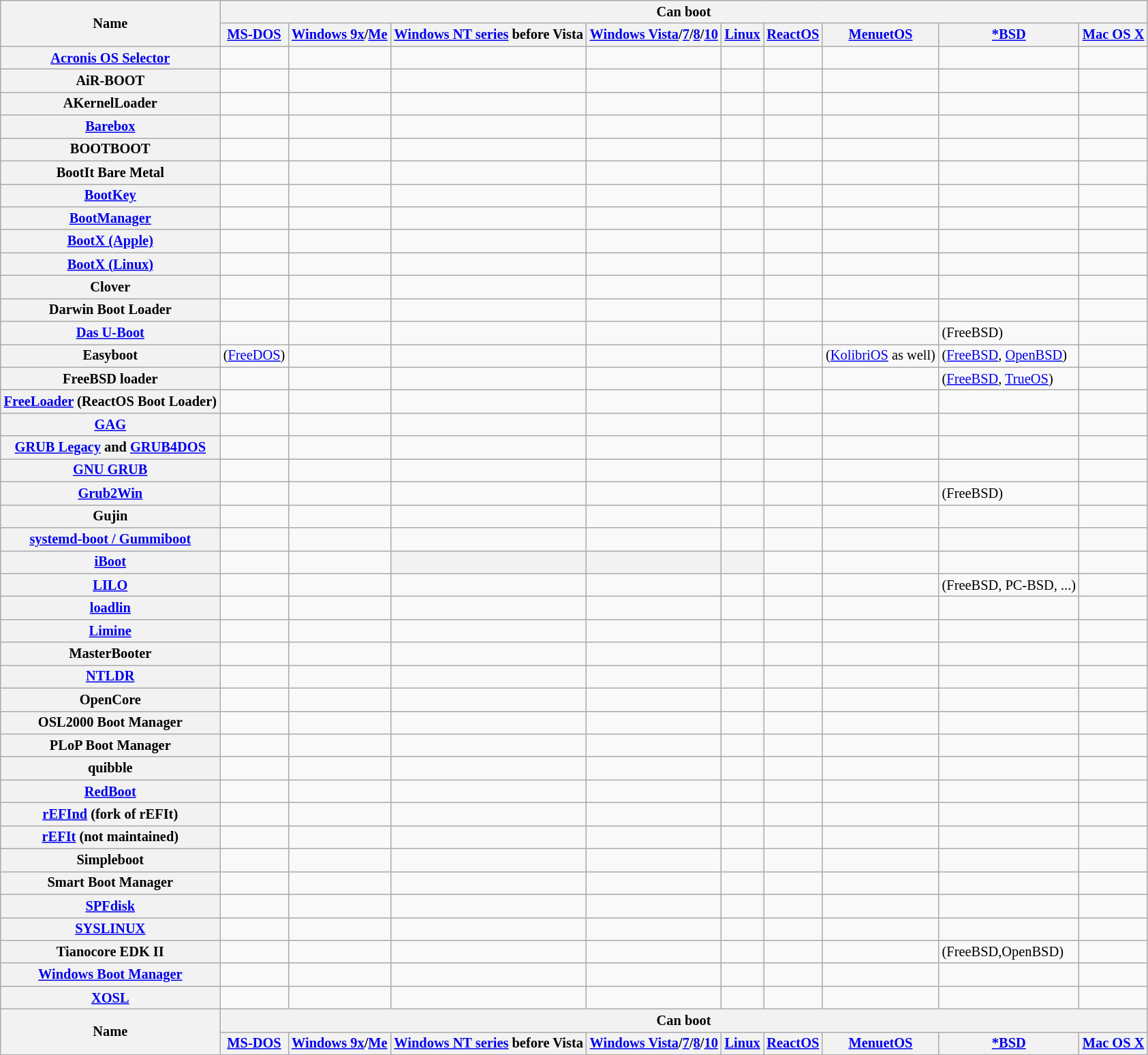<table style="font-size: 85%" class="sortable wikitable sort-under">
<tr>
<th rowspan=2>Name</th>
<th colspan=9>Can boot</th>
</tr>
<tr>
<th><a href='#'>MS-DOS</a></th>
<th><a href='#'>Windows 9x</a>/<a href='#'>Me</a></th>
<th><a href='#'>Windows NT series</a> before Vista</th>
<th><a href='#'>Windows Vista</a>/<a href='#'>7</a>/<a href='#'>8</a>/<a href='#'>10</a></th>
<th><a href='#'>Linux</a></th>
<th><a href='#'>ReactOS</a></th>
<th><a href='#'>MenuetOS</a></th>
<th><a href='#'>*BSD</a></th>
<th><a href='#'>Mac OS X</a></th>
</tr>
<tr>
<th><a href='#'>Acronis OS Selector</a></th>
<td></td>
<td></td>
<td></td>
<td></td>
<td></td>
<td></td>
<td></td>
<td></td>
<td></td>
</tr>
<tr>
<th>AiR-BOOT</th>
<td></td>
<td></td>
<td></td>
<td></td>
<td></td>
<td></td>
<td></td>
<td></td>
<td></td>
</tr>
<tr>
<th>AKernelLoader</th>
<td></td>
<td></td>
<td></td>
<td></td>
<td></td>
<td></td>
<td></td>
<td></td>
<td></td>
</tr>
<tr>
<th><a href='#'>Barebox</a></th>
<td></td>
<td></td>
<td></td>
<td></td>
<td></td>
<td></td>
<td></td>
<td></td>
<td></td>
</tr>
<tr>
<th>BOOTBOOT</th>
<td></td>
<td></td>
<td></td>
<td></td>
<td></td>
<td></td>
<td></td>
<td></td>
<td></td>
</tr>
<tr>
<th>BootIt Bare Metal</th>
<td></td>
<td></td>
<td></td>
<td></td>
<td></td>
<td></td>
<td></td>
<td></td>
<td></td>
</tr>
<tr>
<th><a href='#'>BootKey</a></th>
<td></td>
<td></td>
<td></td>
<td></td>
<td></td>
<td></td>
<td></td>
<td></td>
<td></td>
</tr>
<tr>
<th><a href='#'>BootManager</a></th>
<td></td>
<td></td>
<td></td>
<td></td>
<td></td>
<td></td>
<td></td>
<td></td>
<td></td>
</tr>
<tr>
<th><a href='#'>BootX (Apple)</a></th>
<td></td>
<td></td>
<td></td>
<td></td>
<td></td>
<td></td>
<td></td>
<td></td>
<td></td>
</tr>
<tr>
<th><a href='#'>BootX (Linux)</a></th>
<td></td>
<td></td>
<td></td>
<td></td>
<td></td>
<td></td>
<td></td>
<td></td>
<td></td>
</tr>
<tr>
<th>Clover</th>
<td></td>
<td></td>
<td></td>
<td></td>
<td></td>
<td></td>
<td></td>
<td></td>
<td></td>
</tr>
<tr>
<th>Darwin Boot Loader</th>
<td></td>
<td></td>
<td></td>
<td></td>
<td></td>
<td></td>
<td></td>
<td></td>
<td></td>
</tr>
<tr>
<th><a href='#'>Das U-Boot</a></th>
<td></td>
<td></td>
<td></td>
<td></td>
<td></td>
<td></td>
<td></td>
<td> (FreeBSD)</td>
<td></td>
</tr>
<tr>
<th>Easyboot</th>
<td> (<a href='#'>FreeDOS</a>)</td>
<td></td>
<td></td>
<td></td>
<td></td>
<td></td>
<td> (<a href='#'>KolibriOS</a> as well)</td>
<td> (<a href='#'>FreeBSD</a>, <a href='#'>OpenBSD</a>)</td>
<td></td>
</tr>
<tr>
<th>FreeBSD loader</th>
<td></td>
<td></td>
<td></td>
<td></td>
<td></td>
<td></td>
<td></td>
<td> (<a href='#'>FreeBSD</a>, <a href='#'>TrueOS</a>)</td>
<td></td>
</tr>
<tr>
<th><a href='#'>FreeLoader</a> (ReactOS Boot Loader)</th>
<td></td>
<td></td>
<td></td>
<td></td>
<td></td>
<td></td>
<td></td>
<td></td>
<td></td>
</tr>
<tr>
<th><a href='#'>GAG</a></th>
<td></td>
<td></td>
<td></td>
<td></td>
<td></td>
<td></td>
<td></td>
<td></td>
<td></td>
</tr>
<tr>
<th><a href='#'>GRUB Legacy</a> and <a href='#'>GRUB4DOS</a></th>
<td></td>
<td></td>
<td></td>
<td></td>
<td></td>
<td></td>
<td></td>
<td></td>
<td></td>
</tr>
<tr>
<th><a href='#'>GNU GRUB</a></th>
<td></td>
<td></td>
<td></td>
<td></td>
<td></td>
<td></td>
<td></td>
<td></td>
<td></td>
</tr>
<tr>
<th><a href='#'>Grub2Win</a></th>
<td></td>
<td></td>
<td></td>
<td></td>
<td></td>
<td></td>
<td></td>
<td> (FreeBSD)</td>
<td></td>
</tr>
<tr>
<th>Gujin</th>
<td></td>
<td></td>
<td></td>
<td></td>
<td></td>
<td></td>
<td></td>
<td></td>
<td></td>
</tr>
<tr>
<th><a href='#'>systemd-boot / Gummiboot</a></th>
<td></td>
<td></td>
<td></td>
<td></td>
<td></td>
<td></td>
<td></td>
<td></td>
<td></td>
</tr>
<tr>
<th><a href='#'>iBoot</a></th>
<td></td>
<td></td>
<th></th>
<th></th>
<th></th>
<td></td>
<td></td>
<td></td>
<td></td>
</tr>
<tr>
<th><a href='#'>LILO</a></th>
<td></td>
<td></td>
<td></td>
<td></td>
<td></td>
<td></td>
<td></td>
<td> (FreeBSD, PC-BSD, ...)</td>
<td></td>
</tr>
<tr>
<th><a href='#'>loadlin</a></th>
<td></td>
<td></td>
<td></td>
<td></td>
<td></td>
<td></td>
<td></td>
<td></td>
<td></td>
</tr>
<tr>
<th><a href='#'>Limine</a></th>
<td></td>
<td></td>
<td></td>
<td></td>
<td></td>
<td></td>
<td></td>
<td></td>
<td></td>
</tr>
<tr>
<th>MasterBooter</th>
<td></td>
<td></td>
<td></td>
<td></td>
<td></td>
<td></td>
<td></td>
<td></td>
<td></td>
</tr>
<tr>
<th><a href='#'>NTLDR</a></th>
<td></td>
<td></td>
<td></td>
<td></td>
<td></td>
<td></td>
<td></td>
<td></td>
<td></td>
</tr>
<tr>
<th>OpenCore</th>
<td></td>
<td></td>
<td></td>
<td></td>
<td></td>
<td></td>
<td></td>
<td></td>
<td></td>
</tr>
<tr>
<th>OSL2000 Boot Manager</th>
<td></td>
<td></td>
<td></td>
<td></td>
<td></td>
<td></td>
<td></td>
<td></td>
<td></td>
</tr>
<tr>
<th>PLoP Boot Manager</th>
<td></td>
<td></td>
<td></td>
<td></td>
<td></td>
<td></td>
<td></td>
<td></td>
<td></td>
</tr>
<tr>
<th>quibble</th>
<td></td>
<td></td>
<td></td>
<td></td>
<td></td>
<td></td>
<td></td>
<td></td>
<td></td>
</tr>
<tr>
<th><a href='#'>RedBoot</a></th>
<td></td>
<td></td>
<td></td>
<td></td>
<td></td>
<td></td>
<td></td>
<td></td>
<td></td>
</tr>
<tr>
<th><a href='#'>rEFInd</a> (fork of rEFIt)</th>
<td></td>
<td></td>
<td></td>
<td></td>
<td></td>
<td></td>
<td></td>
<td></td>
<td></td>
</tr>
<tr>
<th><a href='#'>rEFIt</a> (not maintained)</th>
<td></td>
<td></td>
<td></td>
<td></td>
<td></td>
<td></td>
<td></td>
<td></td>
<td></td>
</tr>
<tr>
<th>Simpleboot</th>
<td></td>
<td></td>
<td></td>
<td></td>
<td></td>
<td></td>
<td></td>
<td></td>
<td></td>
</tr>
<tr>
<th>Smart Boot Manager</th>
<td></td>
<td></td>
<td></td>
<td></td>
<td></td>
<td></td>
<td></td>
<td></td>
<td></td>
</tr>
<tr>
<th><a href='#'>SPFdisk</a></th>
<td></td>
<td></td>
<td></td>
<td></td>
<td></td>
<td></td>
<td></td>
<td></td>
<td></td>
</tr>
<tr>
<th><a href='#'>SYSLINUX</a></th>
<td></td>
<td></td>
<td></td>
<td></td>
<td></td>
<td></td>
<td></td>
<td></td>
<td></td>
</tr>
<tr>
<th>Tianocore EDK II</th>
<td></td>
<td></td>
<td></td>
<td></td>
<td></td>
<td></td>
<td></td>
<td> (FreeBSD,OpenBSD)</td>
<td></td>
</tr>
<tr>
<th><a href='#'>Windows Boot Manager</a></th>
<td></td>
<td></td>
<td></td>
<td></td>
<td></td>
<td></td>
<td></td>
<td></td>
<td></td>
</tr>
<tr>
<th><a href='#'>XOSL</a></th>
<td></td>
<td></td>
<td></td>
<td></td>
<td></td>
<td></td>
<td></td>
<td></td>
<td></td>
</tr>
<tr class="sortbottom">
<th rowspan=2>Name</th>
<th colspan=9>Can boot</th>
</tr>
<tr>
<th><a href='#'>MS-DOS</a></th>
<th><a href='#'>Windows 9x</a>/<a href='#'>Me</a></th>
<th><a href='#'>Windows NT series</a> before Vista</th>
<th><a href='#'>Windows Vista</a>/<a href='#'>7</a>/<a href='#'>8</a>/<a href='#'>10</a></th>
<th><a href='#'>Linux</a></th>
<th><a href='#'>ReactOS</a></th>
<th><a href='#'>MenuetOS</a></th>
<th><a href='#'>*BSD</a></th>
<th><a href='#'>Mac OS X</a></th>
</tr>
<tr>
</tr>
</table>
